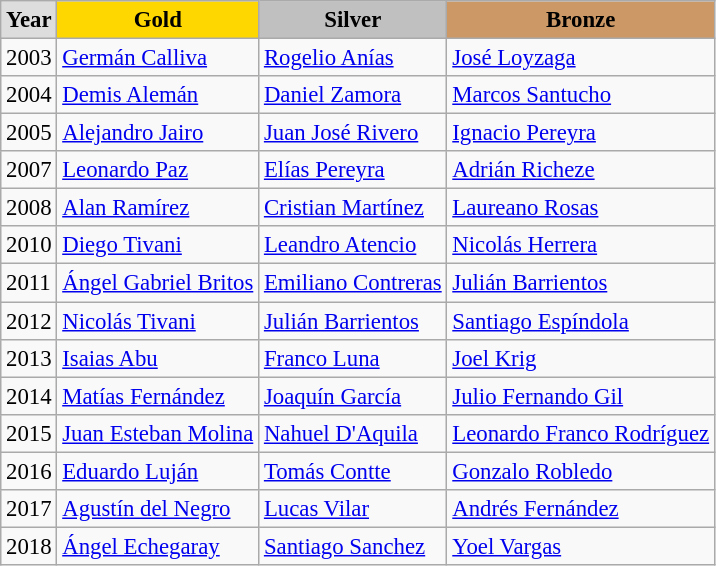<table class="wikitable sortable alternance" style="font-size:95%">
<tr>
<td style="background:#DDDDDD; font-weight:bold; text-align:center;">Year</td>
<td style="background:gold; font-weight:bold; text-align:center;">Gold</td>
<td style="background:silver; font-weight:bold; text-align:center;">Silver</td>
<td style="background:#cc9966; font-weight:bold; text-align:center;">Bronze</td>
</tr>
<tr>
<td>2003</td>
<td><a href='#'>Germán Calliva</a></td>
<td><a href='#'>Rogelio Anías</a></td>
<td><a href='#'>José Loyzaga</a></td>
</tr>
<tr>
<td>2004</td>
<td><a href='#'>Demis Alemán</a></td>
<td><a href='#'>Daniel Zamora</a></td>
<td><a href='#'>Marcos Santucho</a></td>
</tr>
<tr>
<td>2005</td>
<td><a href='#'>Alejandro Jairo</a></td>
<td><a href='#'>Juan José Rivero</a></td>
<td><a href='#'>Ignacio Pereyra</a></td>
</tr>
<tr>
<td>2007</td>
<td><a href='#'>Leonardo Paz</a></td>
<td><a href='#'>Elías Pereyra</a></td>
<td><a href='#'>Adrián Richeze</a></td>
</tr>
<tr>
<td>2008</td>
<td><a href='#'>Alan Ramírez</a></td>
<td><a href='#'>Cristian Martínez</a></td>
<td><a href='#'>Laureano Rosas</a></td>
</tr>
<tr>
<td>2010</td>
<td><a href='#'>Diego Tivani</a></td>
<td><a href='#'>Leandro Atencio</a></td>
<td><a href='#'>Nicolás Herrera</a></td>
</tr>
<tr>
<td>2011</td>
<td><a href='#'>Ángel Gabriel Britos</a></td>
<td><a href='#'>Emiliano Contreras</a></td>
<td><a href='#'>Julián Barrientos</a></td>
</tr>
<tr>
<td>2012</td>
<td><a href='#'>Nicolás Tivani</a></td>
<td><a href='#'>Julián Barrientos</a></td>
<td><a href='#'>Santiago Espíndola</a></td>
</tr>
<tr>
<td>2013</td>
<td><a href='#'>Isaias Abu</a></td>
<td><a href='#'>Franco Luna</a></td>
<td><a href='#'>Joel Krig</a></td>
</tr>
<tr>
<td>2014</td>
<td><a href='#'>Matías Fernández</a></td>
<td><a href='#'>Joaquín García</a></td>
<td><a href='#'>Julio Fernando Gil</a></td>
</tr>
<tr>
<td>2015</td>
<td><a href='#'>Juan Esteban Molina</a></td>
<td><a href='#'>Nahuel D'Aquila</a></td>
<td><a href='#'>Leonardo Franco Rodríguez</a></td>
</tr>
<tr>
<td>2016</td>
<td><a href='#'>Eduardo Luján</a></td>
<td><a href='#'>Tomás Contte</a></td>
<td><a href='#'>Gonzalo Robledo</a></td>
</tr>
<tr>
<td>2017</td>
<td><a href='#'>Agustín del Negro</a></td>
<td><a href='#'>Lucas Vilar</a></td>
<td><a href='#'>Andrés Fernández</a></td>
</tr>
<tr>
<td>2018</td>
<td><a href='#'>Ángel Echegaray</a></td>
<td><a href='#'>Santiago Sanchez</a></td>
<td><a href='#'>Yoel Vargas</a></td>
</tr>
</table>
